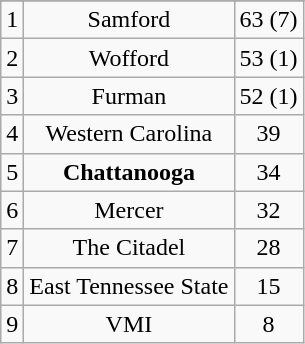<table class="wikitable" style="display: inline-table;">
<tr align="center">
</tr>
<tr align="center">
<td>1</td>
<td>Samford</td>
<td>63 (7)</td>
</tr>
<tr align="center">
<td>2</td>
<td>Wofford</td>
<td>53 (1)</td>
</tr>
<tr align="center">
<td>3</td>
<td>Furman</td>
<td>52 (1)</td>
</tr>
<tr align="center">
<td>4</td>
<td>Western Carolina</td>
<td>39</td>
</tr>
<tr align="center">
<td>5</td>
<td><strong>Chattanooga</strong></td>
<td>34</td>
</tr>
<tr align="center">
<td>6</td>
<td>Mercer</td>
<td>32</td>
</tr>
<tr align="center">
<td>7</td>
<td>The Citadel</td>
<td>28</td>
</tr>
<tr align="center">
<td>8</td>
<td>East Tennessee State</td>
<td>15</td>
</tr>
<tr align="center">
<td>9</td>
<td>VMI</td>
<td>8</td>
</tr>
</table>
